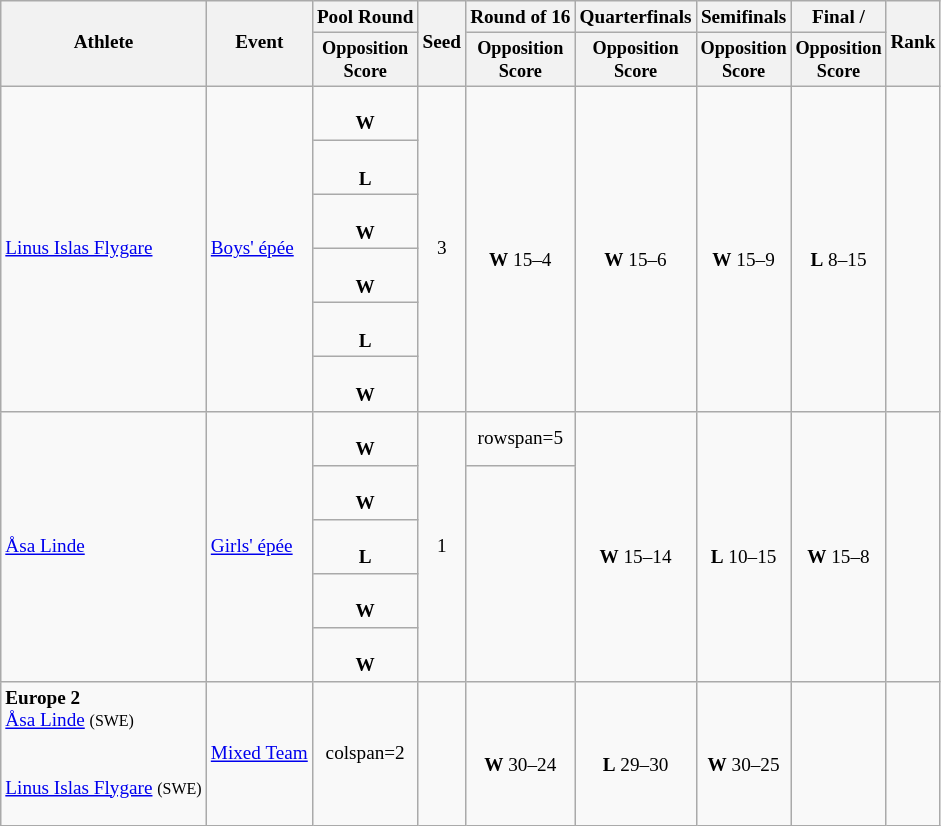<table class=wikitable style="font-size:80%">
<tr>
<th rowspan="2">Athlete</th>
<th rowspan="2">Event</th>
<th>Pool Round</th>
<th rowspan="2">Seed</th>
<th>Round of 16</th>
<th>Quarterfinals</th>
<th>Semifinals</th>
<th>Final / </th>
<th rowspan=2>Rank</th>
</tr>
<tr style="font-size:95%">
<th>Opposition<br>Score</th>
<th>Opposition<br>Score</th>
<th>Opposition<br>Score</th>
<th>Opposition<br>Score</th>
<th>Opposition<br>Score</th>
</tr>
<tr align=center>
<td align=left rowspan=6><a href='#'>Linus Islas Flygare</a></td>
<td align=left rowspan=6><a href='#'>Boys' épée</a></td>
<td><br><strong>W</strong></td>
<td rowspan=6>3</td>
<td rowspan=6><br><strong>W</strong> 15–4</td>
<td rowspan=6><br><strong>W</strong> 15–6</td>
<td rowspan=6><br><strong>W</strong> 15–9</td>
<td rowspan=6><br><strong>L</strong> 8–15</td>
<td rowspan=6></td>
</tr>
<tr>
<td align=center><br><strong>L</strong></td>
</tr>
<tr>
<td align=center><br><strong>W</strong></td>
</tr>
<tr>
<td align=center><br><strong>W</strong></td>
</tr>
<tr>
<td align=center><br><strong>L</strong></td>
</tr>
<tr>
<td align=center><br><strong>W</strong></td>
</tr>
<tr align=center>
<td align=left rowspan=5><a href='#'>Åsa Linde</a></td>
<td align=left rowspan=5><a href='#'>Girls' épée</a></td>
<td><br><strong>W</strong></td>
<td rowspan=5>1</td>
<td>rowspan=5 </td>
<td rowspan=5><br><strong>W</strong> 15–14</td>
<td rowspan=5><br><strong>L</strong> 10–15</td>
<td rowspan=5><br><strong>W</strong> 15–8</td>
<td rowspan=5></td>
</tr>
<tr>
<td align=center><br><strong>W</strong></td>
</tr>
<tr>
<td align=center><br><strong>L</strong></td>
</tr>
<tr>
<td align=center><br><strong>W</strong></td>
</tr>
<tr>
<td align=center><br><strong>W</strong></td>
</tr>
<tr align=center>
<td align=left><strong>Europe 2</strong><br> <a href='#'>Åsa Linde</a> <small>(SWE)</small><br><br><br> <a href='#'>Linus Islas Flygare</a> <small>(SWE)</small><br><br></td>
<td align=left><a href='#'>Mixed Team</a></td>
<td>colspan=2 </td>
<td></td>
<td><br><strong>W</strong> 30–24</td>
<td><br><strong>L</strong> 29–30</td>
<td><br><strong>W</strong> 30–25</td>
<td></td>
</tr>
</table>
